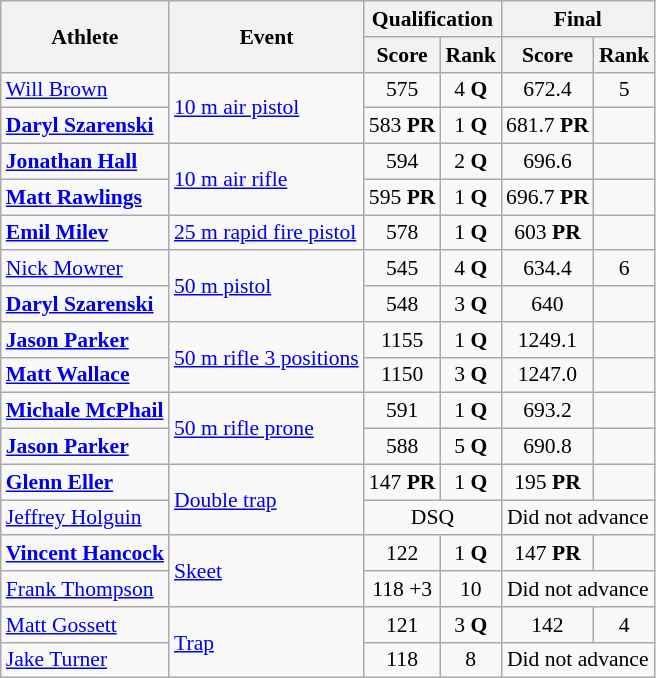<table class="wikitable" style="font-size:90%">
<tr>
<th rowspan=2>Athlete</th>
<th rowspan="2">Event</th>
<th colspan="2">Qualification</th>
<th colspan="2">Final</th>
</tr>
<tr>
<th>Score</th>
<th>Rank</th>
<th>Score</th>
<th>Rank</th>
</tr>
<tr align=center>
<td align=left><a href='#'>Will Brown</a></td>
<td align=left rowspan=2><a href='#'>10 m air pistol</a></td>
<td>575</td>
<td>4 <strong>Q</strong></td>
<td>672.4</td>
<td>5</td>
</tr>
<tr align=center>
<td align=left><strong><a href='#'>Daryl Szarenski</a></strong></td>
<td>583 <strong>PR</strong></td>
<td>1 <strong>Q</strong></td>
<td>681.7 <strong>PR</strong></td>
<td></td>
</tr>
<tr align=center>
<td align=left><strong><a href='#'>Jonathan Hall</a></strong></td>
<td align=left rowspan=2><a href='#'>10 m air rifle</a></td>
<td>594</td>
<td>2 <strong>Q</strong></td>
<td>696.6</td>
<td></td>
</tr>
<tr align=center>
<td align=left><strong><a href='#'>Matt Rawlings</a></strong></td>
<td>595 <strong>PR</strong></td>
<td>1 <strong>Q</strong></td>
<td>696.7 <strong>PR</strong></td>
<td></td>
</tr>
<tr align=center>
<td align=left><strong><a href='#'>Emil Milev</a></strong></td>
<td align=left><a href='#'>25 m rapid fire pistol</a></td>
<td>578</td>
<td>1 <strong>Q</strong></td>
<td>603 <strong>PR</strong></td>
<td></td>
</tr>
<tr align=center>
<td align=left><a href='#'>Nick Mowrer</a></td>
<td align=left rowspan=2><a href='#'>50 m pistol</a></td>
<td>545</td>
<td>4 <strong>Q</strong></td>
<td>634.4</td>
<td>6</td>
</tr>
<tr align=center>
<td align=left><strong><a href='#'>Daryl Szarenski</a></strong></td>
<td>548</td>
<td>3 <strong>Q</strong></td>
<td>640</td>
<td></td>
</tr>
<tr align=center>
<td align=left><strong><a href='#'>Jason Parker</a></strong></td>
<td align=left rowspan=2><a href='#'>50 m rifle 3 positions</a></td>
<td>1155</td>
<td>1 <strong>Q</strong></td>
<td>1249.1</td>
<td></td>
</tr>
<tr align=center>
<td align=left><strong><a href='#'>Matt Wallace</a></strong></td>
<td>1150</td>
<td>3 <strong>Q</strong></td>
<td>1247.0</td>
<td></td>
</tr>
<tr align=center>
<td align=left><strong><a href='#'>Michale McPhail</a></strong></td>
<td align=left rowspan=2><a href='#'>50 m rifle prone</a></td>
<td>591</td>
<td>1 <strong>Q</strong></td>
<td>693.2</td>
<td></td>
</tr>
<tr align=center>
<td align=left><strong><a href='#'>Jason Parker</a></strong></td>
<td>588</td>
<td>5 <strong>Q</strong></td>
<td>690.8</td>
<td></td>
</tr>
<tr align=center>
<td align=left><strong><a href='#'>Glenn Eller</a></strong></td>
<td align=left rowspan=2><a href='#'>Double trap</a></td>
<td>147 <strong>PR</strong></td>
<td>1 <strong>Q</strong></td>
<td>195 <strong>PR</strong></td>
<td></td>
</tr>
<tr align=center>
<td align=left><a href='#'>Jeffrey Holguin</a></td>
<td colspan=2>DSQ</td>
<td colspan=2>Did not advance</td>
</tr>
<tr align=center>
<td align=left><strong><a href='#'>Vincent Hancock</a></strong></td>
<td align=left rowspan=2><a href='#'>Skeet</a></td>
<td>122</td>
<td>1 <strong>Q</strong></td>
<td>147 <strong>PR</strong></td>
<td></td>
</tr>
<tr align=center>
<td align=left><a href='#'>Frank Thompson</a></td>
<td>118 +3</td>
<td>10</td>
<td colspan=2>Did not advance</td>
</tr>
<tr align=center>
<td align=left><a href='#'>Matt Gossett</a></td>
<td align=left rowspan=2><a href='#'>Trap</a></td>
<td>121</td>
<td>3 <strong>Q</strong></td>
<td>142</td>
<td>4</td>
</tr>
<tr align=center>
<td align=left><a href='#'>Jake Turner</a></td>
<td>118</td>
<td>8</td>
<td colspan=2>Did not advance</td>
</tr>
</table>
